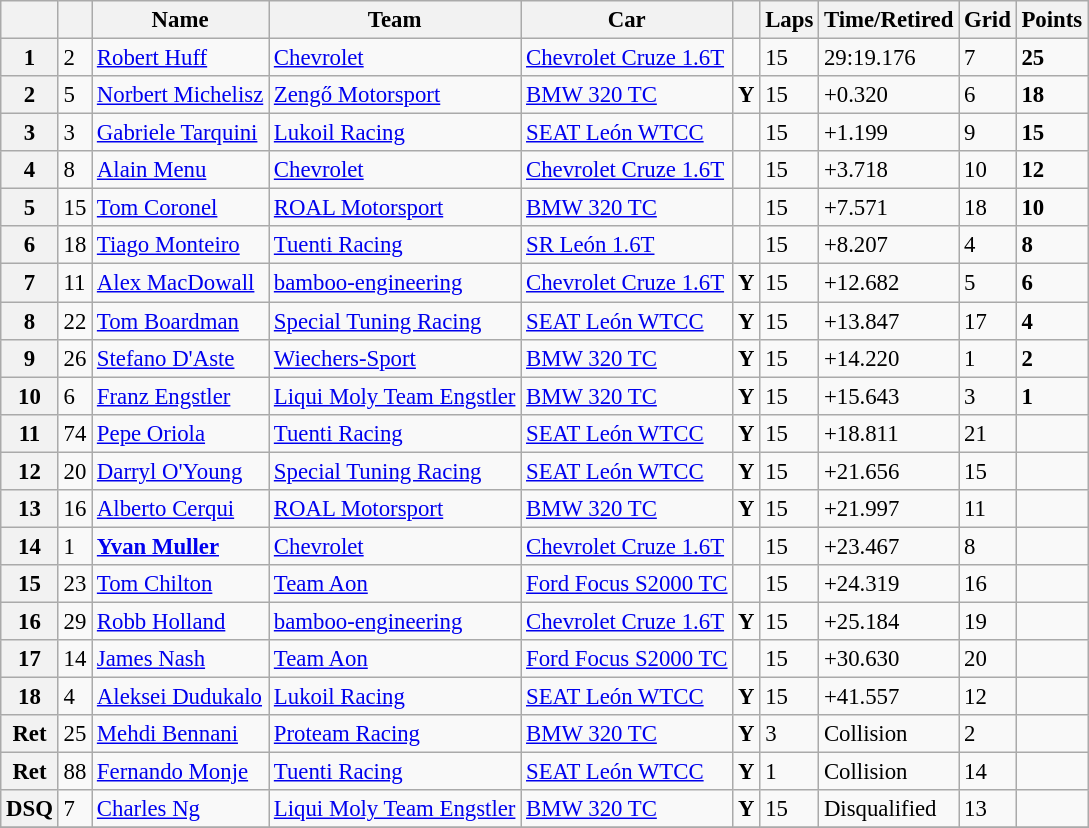<table class="wikitable sortable" style="font-size: 95%;">
<tr>
<th></th>
<th></th>
<th>Name</th>
<th>Team</th>
<th>Car</th>
<th></th>
<th>Laps</th>
<th>Time/Retired</th>
<th>Grid</th>
<th>Points</th>
</tr>
<tr>
<th>1</th>
<td>2</td>
<td> <a href='#'>Robert Huff</a></td>
<td><a href='#'>Chevrolet</a></td>
<td><a href='#'>Chevrolet Cruze 1.6T</a></td>
<td></td>
<td>15</td>
<td>29:19.176</td>
<td>7</td>
<td><strong>25</strong></td>
</tr>
<tr>
<th>2</th>
<td>5</td>
<td> <a href='#'>Norbert Michelisz</a></td>
<td><a href='#'>Zengő Motorsport</a></td>
<td><a href='#'>BMW 320 TC</a></td>
<td align=center><strong><span>Y</span></strong></td>
<td>15</td>
<td>+0.320</td>
<td>6</td>
<td><strong>18</strong></td>
</tr>
<tr>
<th>3</th>
<td>3</td>
<td> <a href='#'>Gabriele Tarquini</a></td>
<td><a href='#'>Lukoil Racing</a></td>
<td><a href='#'>SEAT León WTCC</a></td>
<td></td>
<td>15</td>
<td>+1.199</td>
<td>9</td>
<td><strong>15</strong></td>
</tr>
<tr>
<th>4</th>
<td>8</td>
<td> <a href='#'>Alain Menu</a></td>
<td><a href='#'>Chevrolet</a></td>
<td><a href='#'>Chevrolet Cruze 1.6T</a></td>
<td></td>
<td>15</td>
<td>+3.718</td>
<td>10</td>
<td><strong>12</strong></td>
</tr>
<tr>
<th>5</th>
<td>15</td>
<td> <a href='#'>Tom Coronel</a></td>
<td><a href='#'>ROAL Motorsport</a></td>
<td><a href='#'>BMW 320 TC</a></td>
<td></td>
<td>15</td>
<td>+7.571</td>
<td>18</td>
<td><strong>10</strong></td>
</tr>
<tr>
<th>6</th>
<td>18</td>
<td> <a href='#'>Tiago Monteiro</a></td>
<td><a href='#'>Tuenti Racing</a></td>
<td><a href='#'>SR León 1.6T</a></td>
<td></td>
<td>15</td>
<td>+8.207</td>
<td>4</td>
<td><strong>8</strong></td>
</tr>
<tr>
<th>7</th>
<td>11</td>
<td> <a href='#'>Alex MacDowall</a></td>
<td><a href='#'>bamboo-engineering</a></td>
<td><a href='#'>Chevrolet Cruze 1.6T</a></td>
<td align=center><strong><span>Y</span></strong></td>
<td>15</td>
<td>+12.682</td>
<td>5</td>
<td><strong>6</strong></td>
</tr>
<tr>
<th>8</th>
<td>22</td>
<td> <a href='#'>Tom Boardman</a></td>
<td><a href='#'>Special Tuning Racing</a></td>
<td><a href='#'>SEAT León WTCC</a></td>
<td align=center><strong><span>Y</span></strong></td>
<td>15</td>
<td>+13.847</td>
<td>17</td>
<td><strong>4</strong></td>
</tr>
<tr>
<th>9</th>
<td>26</td>
<td> <a href='#'>Stefano D'Aste</a></td>
<td><a href='#'>Wiechers-Sport</a></td>
<td><a href='#'>BMW 320 TC</a></td>
<td align=center><strong><span>Y</span></strong></td>
<td>15</td>
<td>+14.220</td>
<td>1</td>
<td><strong>2</strong></td>
</tr>
<tr>
<th>10</th>
<td>6</td>
<td> <a href='#'>Franz Engstler</a></td>
<td><a href='#'>Liqui Moly Team Engstler</a></td>
<td><a href='#'>BMW 320 TC</a></td>
<td align=center><strong><span>Y</span></strong></td>
<td>15</td>
<td>+15.643</td>
<td>3</td>
<td><strong>1</strong></td>
</tr>
<tr>
<th>11</th>
<td>74</td>
<td> <a href='#'>Pepe Oriola</a></td>
<td><a href='#'>Tuenti Racing</a></td>
<td><a href='#'>SEAT León WTCC</a></td>
<td align=center><strong><span>Y</span></strong></td>
<td>15</td>
<td>+18.811</td>
<td>21</td>
<td></td>
</tr>
<tr>
<th>12</th>
<td>20</td>
<td> <a href='#'>Darryl O'Young</a></td>
<td><a href='#'>Special Tuning Racing</a></td>
<td><a href='#'>SEAT León WTCC</a></td>
<td align=center><strong><span>Y</span></strong></td>
<td>15</td>
<td>+21.656</td>
<td>15</td>
<td></td>
</tr>
<tr>
<th>13</th>
<td>16</td>
<td> <a href='#'>Alberto Cerqui</a></td>
<td><a href='#'>ROAL Motorsport</a></td>
<td><a href='#'>BMW 320 TC</a></td>
<td align=center><strong><span>Y</span></strong></td>
<td>15</td>
<td>+21.997</td>
<td>11</td>
<td></td>
</tr>
<tr>
<th>14</th>
<td>1</td>
<td> <strong><a href='#'>Yvan Muller</a></strong></td>
<td><a href='#'>Chevrolet</a></td>
<td><a href='#'>Chevrolet Cruze 1.6T</a></td>
<td></td>
<td>15</td>
<td>+23.467</td>
<td>8</td>
<td></td>
</tr>
<tr>
<th>15</th>
<td>23</td>
<td> <a href='#'>Tom Chilton</a></td>
<td><a href='#'>Team Aon</a></td>
<td><a href='#'>Ford Focus S2000 TC</a></td>
<td></td>
<td>15</td>
<td>+24.319</td>
<td>16</td>
<td></td>
</tr>
<tr>
<th>16</th>
<td>29</td>
<td> <a href='#'>Robb Holland</a></td>
<td><a href='#'>bamboo-engineering</a></td>
<td><a href='#'>Chevrolet Cruze 1.6T</a></td>
<td align=center><strong><span>Y</span></strong></td>
<td>15</td>
<td>+25.184</td>
<td>19</td>
<td></td>
</tr>
<tr>
<th>17</th>
<td>14</td>
<td> <a href='#'>James Nash</a></td>
<td><a href='#'>Team Aon</a></td>
<td><a href='#'>Ford Focus S2000 TC</a></td>
<td></td>
<td>15</td>
<td>+30.630</td>
<td>20</td>
<td></td>
</tr>
<tr>
<th>18</th>
<td>4</td>
<td> <a href='#'>Aleksei Dudukalo</a></td>
<td><a href='#'>Lukoil Racing</a></td>
<td><a href='#'>SEAT León WTCC</a></td>
<td align=center><strong><span>Y</span></strong></td>
<td>15</td>
<td>+41.557</td>
<td>12</td>
<td></td>
</tr>
<tr>
<th>Ret</th>
<td>25</td>
<td> <a href='#'>Mehdi Bennani</a></td>
<td><a href='#'>Proteam Racing</a></td>
<td><a href='#'>BMW 320 TC</a></td>
<td align=center><strong><span>Y</span></strong></td>
<td>3</td>
<td>Collision</td>
<td>2</td>
<td></td>
</tr>
<tr>
<th>Ret</th>
<td>88</td>
<td> <a href='#'>Fernando Monje</a></td>
<td><a href='#'>Tuenti Racing</a></td>
<td><a href='#'>SEAT León WTCC</a></td>
<td align=center><strong><span>Y</span></strong></td>
<td>1</td>
<td>Collision</td>
<td>14</td>
<td></td>
</tr>
<tr>
<th>DSQ</th>
<td>7</td>
<td> <a href='#'>Charles Ng</a></td>
<td><a href='#'>Liqui Moly Team Engstler</a></td>
<td><a href='#'>BMW 320 TC</a></td>
<td align=center><strong><span>Y</span></strong></td>
<td>15</td>
<td>Disqualified</td>
<td>13</td>
<td></td>
</tr>
<tr>
</tr>
</table>
